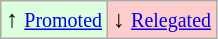<table class="wikitable" align="center">
<tr>
<td style="background:#ddffdd">↑ <small><a href='#'>Promoted</a></small></td>
<td style="background:#ffcccc">↓ <small><a href='#'>Relegated</a></small></td>
</tr>
</table>
